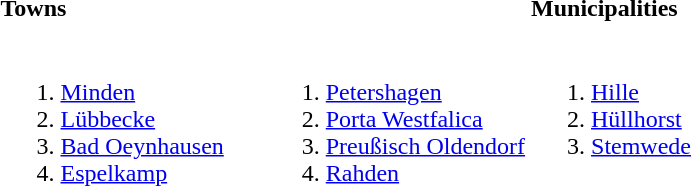<table>
<tr>
<th colspan=2 align=left>Towns</th>
<th align=left>Municipalities</th>
</tr>
<tr valign=top>
<td width=33%><br><ol><li><a href='#'>Minden</a></li><li><a href='#'>Lübbecke</a></li><li><a href='#'>Bad Oeynhausen</a></li><li><a href='#'>Espelkamp</a></li></ol></td>
<td width=33%><br><ol>
<li><a href='#'>Petershagen</a>
<li><a href='#'>Porta Westfalica</a>
<li><a href='#'>Preußisch Oldendorf</a>
<li><a href='#'>Rahden</a>
</ol></td>
<td width=50%><br><ol><li><a href='#'>Hille</a></li><li><a href='#'>Hüllhorst</a></li><li><a href='#'>Stemwede</a></li></ol></td>
</tr>
</table>
